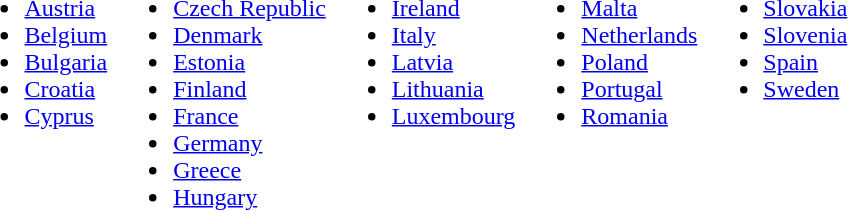<table>
<tr>
<td valign=top><br><ul><li> <a href='#'>Austria</a></li><li> <a href='#'>Belgium</a></li><li> <a href='#'>Bulgaria</a></li><li> <a href='#'>Croatia</a></li><li> <a href='#'>Cyprus</a></li></ul></td>
<td valign=top><br><ul><li> <a href='#'>Czech Republic</a></li><li> <a href='#'>Denmark</a></li><li> <a href='#'>Estonia</a></li><li> <a href='#'>Finland</a></li><li> <a href='#'>France</a></li><li> <a href='#'>Germany</a></li><li> <a href='#'>Greece</a></li><li> <a href='#'>Hungary</a></li></ul></td>
<td valign=top><br><ul><li> <a href='#'>Ireland</a></li><li> <a href='#'>Italy</a></li><li> <a href='#'>Latvia</a></li><li> <a href='#'>Lithuania</a></li><li> <a href='#'>Luxembourg</a></li></ul></td>
<td valign=top><br><ul><li> <a href='#'>Malta</a></li><li> <a href='#'>Netherlands</a></li><li> <a href='#'>Poland</a></li><li> <a href='#'>Portugal</a></li><li> <a href='#'>Romania</a></li></ul></td>
<td valign=top><br><ul><li> <a href='#'>Slovakia</a></li><li> <a href='#'>Slovenia</a></li><li> <a href='#'>Spain</a></li><li> <a href='#'>Sweden</a></li></ul></td>
</tr>
</table>
